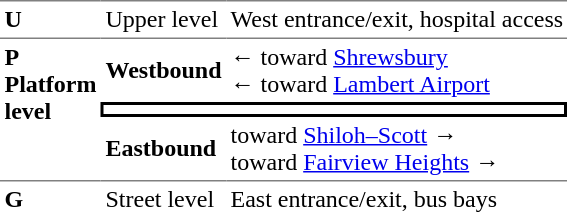<table table border=0 cellspacing=0 cellpadding=3>
<tr>
<td style="border-top:solid 1px gray" width=50 valign=top><strong>U</strong></td>
<td style="border-top:solid 1px gray" valign=top>Upper level</td>
<td style="border-top:solid 1px gray" valign=top>West entrance/exit, hospital access</td>
</tr>
<tr>
<td style="border-top:solid 1px gray;border-bottom:solid 1px gray" width=50 rowspan=3 valign=top><strong>P <br>Platform level</strong></td>
<td style="border-top:solid 1px gray"><strong>Westbound</strong></td>
<td style="border-top:solid 1px gray">←  toward <a href='#'>Shrewsbury</a> <br>←  toward <a href='#'>Lambert Airport</a> </td>
</tr>
<tr>
<td style="border-top:solid 2px black;border-right:solid 2px black;border-left:solid 2px black;border-bottom:solid 2px black;text-align:center" colspan=2></td>
</tr>
<tr>
<td style="border-bottom:solid 1px gray"><strong>Eastbound</strong></td>
<td style="border-bottom:solid 1px gray">  toward <a href='#'>Shiloh–Scott</a>  →<br>  toward <a href='#'>Fairview Heights</a>  →</td>
</tr>
<tr>
<td><strong>G</strong></td>
<td>Street level</td>
<td>East entrance/exit, bus bays</td>
</tr>
</table>
